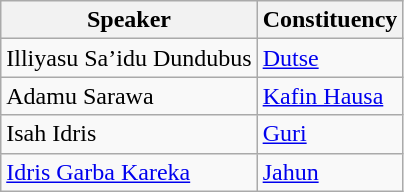<table class="wikitable">
<tr>
<th>Speaker</th>
<th>Constituency</th>
</tr>
<tr>
<td>Illiyasu Sa’idu Dundubus</td>
<td><a href='#'>Dutse</a></td>
</tr>
<tr>
<td>Adamu Sarawa</td>
<td><a href='#'>Kafin Hausa</a></td>
</tr>
<tr>
<td>Isah Idris</td>
<td><a href='#'>Guri</a></td>
</tr>
<tr>
<td><a href='#'>Idris Garba Kareka</a></td>
<td><a href='#'>Jahun</a></td>
</tr>
</table>
